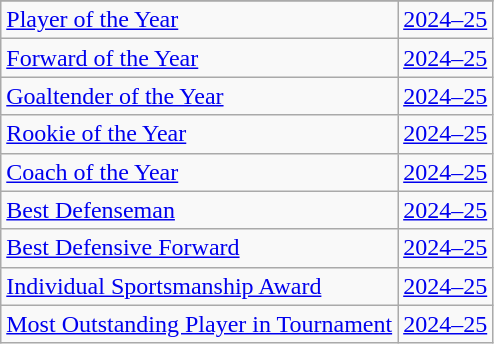<table class="wikitable">
<tr>
</tr>
<tr>
<td><a href='#'>Player of the Year</a></td>
<td><a href='#'>2024–25</a></td>
</tr>
<tr>
<td><a href='#'>Forward of the Year</a></td>
<td><a href='#'>2024–25</a></td>
</tr>
<tr>
<td><a href='#'>Goaltender of the Year</a></td>
<td><a href='#'>2024–25</a></td>
</tr>
<tr>
<td><a href='#'>Rookie of the Year</a></td>
<td><a href='#'>2024–25</a></td>
</tr>
<tr>
<td><a href='#'>Coach of the Year</a></td>
<td><a href='#'>2024–25</a></td>
</tr>
<tr>
<td><a href='#'>Best Defenseman</a></td>
<td><a href='#'>2024–25</a></td>
</tr>
<tr>
<td><a href='#'>Best Defensive Forward</a></td>
<td><a href='#'>2024–25</a></td>
</tr>
<tr>
<td><a href='#'>Individual Sportsmanship Award</a></td>
<td><a href='#'>2024–25</a></td>
</tr>
<tr>
<td><a href='#'>Most Outstanding Player in Tournament</a></td>
<td><a href='#'>2024–25</a></td>
</tr>
</table>
